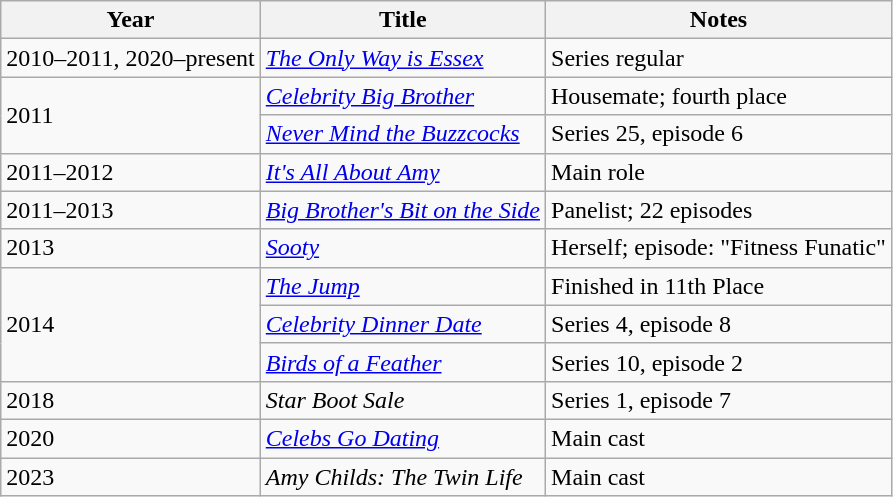<table class="wikitable sortable">
<tr>
<th>Year</th>
<th>Title</th>
<th>Notes</th>
</tr>
<tr>
<td>2010–2011, 2020–present</td>
<td><em><a href='#'>The Only Way is Essex</a></em></td>
<td>Series regular</td>
</tr>
<tr>
<td rowspan="2">2011</td>
<td><em><a href='#'>Celebrity Big Brother</a></em></td>
<td>Housemate; fourth place</td>
</tr>
<tr>
<td><em><a href='#'>Never Mind the Buzzcocks</a></em></td>
<td>Series 25, episode 6</td>
</tr>
<tr>
<td>2011–2012</td>
<td><em><a href='#'>It's All About Amy</a></em></td>
<td>Main role</td>
</tr>
<tr>
<td>2011–2013</td>
<td><em><a href='#'>Big Brother's Bit on the Side</a></em></td>
<td>Panelist; 22 episodes</td>
</tr>
<tr>
<td>2013</td>
<td><em><a href='#'>Sooty</a></em></td>
<td>Herself; episode: "Fitness Funatic"</td>
</tr>
<tr>
<td rowspan="3">2014</td>
<td><em><a href='#'>The Jump</a></em></td>
<td>Finished in 11th Place</td>
</tr>
<tr>
<td><em><a href='#'>Celebrity Dinner  Date</a></em></td>
<td>Series 4, episode 8</td>
</tr>
<tr>
<td><em><a href='#'>Birds of a Feather</a></em></td>
<td>Series 10, episode 2</td>
</tr>
<tr>
<td>2018</td>
<td><em>Star Boot Sale</em></td>
<td>Series 1, episode 7</td>
</tr>
<tr>
<td>2020</td>
<td><em><a href='#'>Celebs Go Dating</a></em></td>
<td>Main cast</td>
</tr>
<tr>
<td>2023</td>
<td><em>Amy Childs: The Twin Life</em></td>
<td>Main cast</td>
</tr>
</table>
